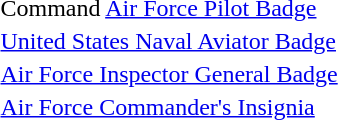<table>
<tr>
<td></td>
<td>Command <a href='#'>Air Force Pilot Badge</a></td>
</tr>
<tr>
<td></td>
<td><a href='#'>United States Naval Aviator Badge</a></td>
</tr>
<tr>
<td></td>
<td><a href='#'>Air Force Inspector General Badge</a></td>
</tr>
<tr>
<td></td>
<td><a href='#'>Air Force Commander's Insignia</a></td>
</tr>
<tr>
</tr>
</table>
